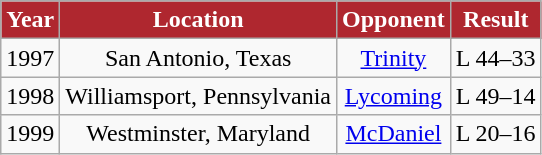<table class="wikitable" style="text-align:center">
<tr>
<th style="background:#AF272F; color:white;">Year</th>
<th style="background:#AF272F; color:white;">Location</th>
<th style="background:#AF272F; color:white;">Opponent</th>
<th style="background:#AF272F; color:white;">Result</th>
</tr>
<tr>
<td>1997</td>
<td>San Antonio, Texas</td>
<td><a href='#'>Trinity</a></td>
<td>L 44–33</td>
</tr>
<tr>
<td>1998</td>
<td>Williamsport, Pennsylvania</td>
<td><a href='#'>Lycoming</a></td>
<td>L 49–14</td>
</tr>
<tr>
<td>1999</td>
<td>Westminster, Maryland</td>
<td><a href='#'>McDaniel</a></td>
<td>L 20–16</td>
</tr>
</table>
